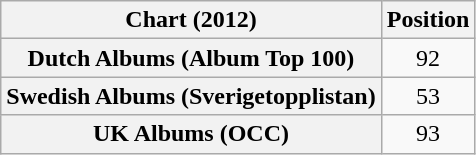<table class="wikitable sortable plainrowheaders" style="text-align:center">
<tr>
<th scope="col">Chart (2012)</th>
<th scope="col">Position</th>
</tr>
<tr>
<th scope="row">Dutch Albums (Album Top 100)</th>
<td>92</td>
</tr>
<tr>
<th scope="row">Swedish Albums (Sverigetopplistan)</th>
<td>53</td>
</tr>
<tr>
<th scope="row">UK Albums (OCC)</th>
<td>93</td>
</tr>
</table>
